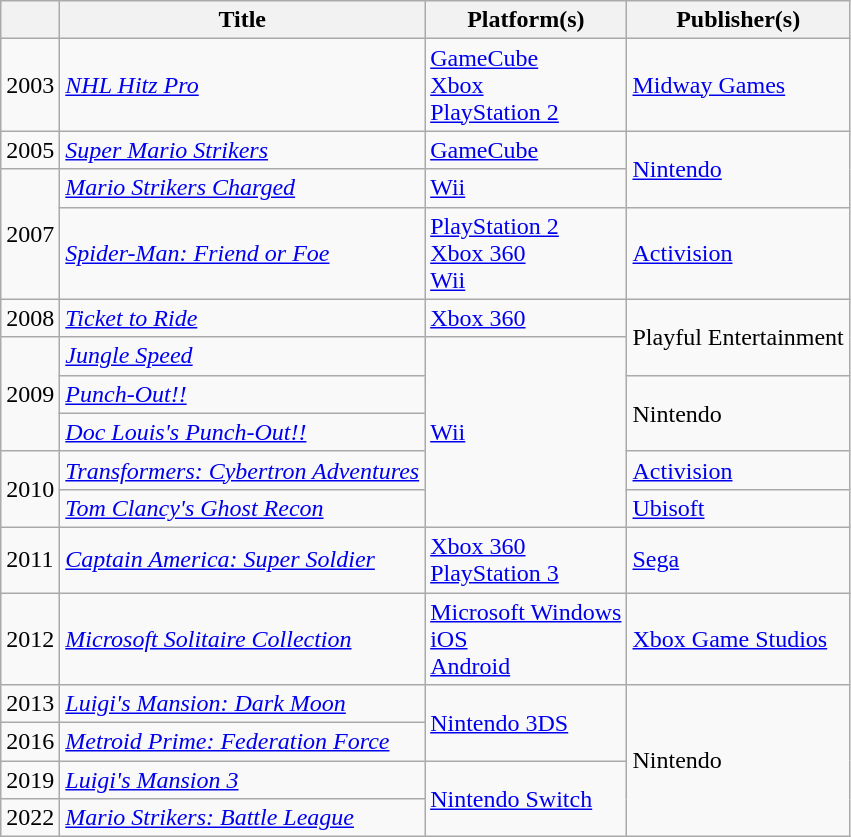<table class="wikitable sortable plainrowheaders">
<tr>
<th scope="col"></th>
<th scope="col">Title</th>
<th scope="col">Platform(s)</th>
<th>Publisher(s)</th>
</tr>
<tr>
<td>2003</td>
<td scope="row"><em><a href='#'>NHL Hitz Pro</a></em></td>
<td><a href='#'>GameCube</a><br><a href='#'>Xbox</a><br><a href='#'>PlayStation 2</a></td>
<td><a href='#'>Midway Games</a></td>
</tr>
<tr>
<td>2005</td>
<td scope="row"><em><a href='#'>Super Mario Strikers</a></em></td>
<td><a href='#'>GameCube</a></td>
<td rowspan="2"><a href='#'>Nintendo</a></td>
</tr>
<tr>
<td rowspan="2">2007</td>
<td scope="row"><em><a href='#'>Mario Strikers Charged</a></em></td>
<td><a href='#'>Wii</a></td>
</tr>
<tr>
<td scope="row"><em><a href='#'>Spider-Man: Friend or Foe</a></em></td>
<td><a href='#'>PlayStation 2</a><br><a href='#'>Xbox 360</a><br><a href='#'>Wii</a></td>
<td><a href='#'>Activision</a></td>
</tr>
<tr>
<td>2008</td>
<td scope="row"><em><a href='#'>Ticket to Ride</a></em></td>
<td><a href='#'>Xbox 360</a></td>
<td rowspan="2">Playful Entertainment</td>
</tr>
<tr>
<td rowspan="3">2009</td>
<td scope="row"><em><a href='#'>Jungle Speed</a></em></td>
<td rowspan="5"><a href='#'>Wii</a></td>
</tr>
<tr>
<td scope="row"><em><a href='#'>Punch-Out!!</a></em></td>
<td rowspan="2">Nintendo</td>
</tr>
<tr>
<td scope="row"><em><a href='#'>Doc Louis's Punch-Out!!</a></em></td>
</tr>
<tr>
<td rowspan="2">2010</td>
<td scope="row"><em><a href='#'>Transformers: Cybertron Adventures</a></em></td>
<td><a href='#'>Activision</a></td>
</tr>
<tr>
<td scope="row"><em><a href='#'>Tom Clancy's Ghost Recon</a></em></td>
<td><a href='#'>Ubisoft</a></td>
</tr>
<tr>
<td>2011</td>
<td scope="row"><em><a href='#'>Captain America: Super Soldier</a></em></td>
<td><a href='#'>Xbox 360</a><br><a href='#'>PlayStation 3</a></td>
<td><a href='#'>Sega</a></td>
</tr>
<tr>
<td>2012</td>
<td scope="row"><em><a href='#'>Microsoft Solitaire Collection</a></em></td>
<td><a href='#'>Microsoft Windows</a><br><a href='#'>iOS</a><br><a href='#'>Android</a></td>
<td><a href='#'>Xbox Game Studios</a></td>
</tr>
<tr>
<td>2013</td>
<td scope="row"><em><a href='#'>Luigi's Mansion: Dark Moon</a></em></td>
<td rowspan="2"><a href='#'>Nintendo 3DS</a></td>
<td rowspan="4">Nintendo</td>
</tr>
<tr>
<td>2016</td>
<td scope="row"><em><a href='#'>Metroid Prime: Federation Force</a></em></td>
</tr>
<tr>
<td>2019</td>
<td scope="row"><em><a href='#'>Luigi's Mansion 3</a></em></td>
<td rowspan="2"><a href='#'>Nintendo Switch</a></td>
</tr>
<tr>
<td>2022</td>
<td scope="row"><em><a href='#'>Mario Strikers: Battle League</a></em></td>
</tr>
</table>
